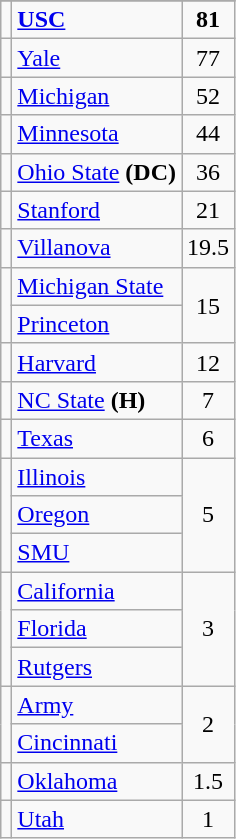<table class="wikitable sortable" style="text-align:center">
<tr>
</tr>
<tr>
<td></td>
<td align=left><strong><a href='#'>USC</a></strong></td>
<td><strong>81</strong></td>
</tr>
<tr>
<td></td>
<td align=left><a href='#'>Yale</a></td>
<td>77</td>
</tr>
<tr>
<td></td>
<td align=left><a href='#'>Michigan</a></td>
<td>52</td>
</tr>
<tr>
<td></td>
<td align=left><a href='#'>Minnesota</a></td>
<td>44</td>
</tr>
<tr>
<td></td>
<td align=left><a href='#'>Ohio State</a> <strong>(DC)</strong></td>
<td>36</td>
</tr>
<tr>
<td></td>
<td align=left><a href='#'>Stanford</a></td>
<td>21</td>
</tr>
<tr>
<td></td>
<td align=left><a href='#'>Villanova</a></td>
<td>19.5</td>
</tr>
<tr>
<td rowspan=2></td>
<td align=left><a href='#'>Michigan State</a></td>
<td rowspan=2>15</td>
</tr>
<tr>
<td align=left><a href='#'>Princeton</a></td>
</tr>
<tr>
<td></td>
<td align=left><a href='#'>Harvard</a></td>
<td>12</td>
</tr>
<tr>
<td></td>
<td align=left><a href='#'>NC State</a> <strong>(H)</strong></td>
<td>7</td>
</tr>
<tr>
<td></td>
<td align=left><a href='#'>Texas</a></td>
<td>6</td>
</tr>
<tr>
<td rowspan=3></td>
<td align=left><a href='#'>Illinois</a></td>
<td rowspan=3>5</td>
</tr>
<tr>
<td align=left><a href='#'>Oregon</a></td>
</tr>
<tr>
<td align=left><a href='#'>SMU</a></td>
</tr>
<tr>
<td rowspan=3></td>
<td align=left><a href='#'>California</a></td>
<td rowspan=3>3</td>
</tr>
<tr>
<td align=left><a href='#'>Florida</a></td>
</tr>
<tr>
<td align=left><a href='#'>Rutgers</a></td>
</tr>
<tr>
<td rowspan=2></td>
<td align=left><a href='#'>Army</a></td>
<td rowspan=2>2</td>
</tr>
<tr>
<td align=left><a href='#'>Cincinnati</a></td>
</tr>
<tr>
<td></td>
<td align=left><a href='#'>Oklahoma</a></td>
<td>1.5</td>
</tr>
<tr>
<td></td>
<td align=left><a href='#'>Utah</a></td>
<td>1</td>
</tr>
</table>
